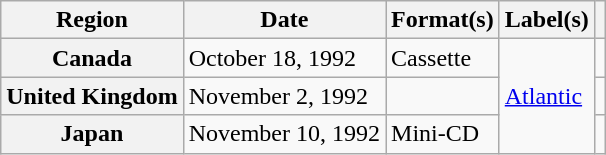<table class="wikitable plainrowheaders">
<tr>
<th scope="col">Region</th>
<th scope="col">Date</th>
<th scope="col">Format(s)</th>
<th scope="col">Label(s)</th>
<th scope="col"></th>
</tr>
<tr>
<th scope="row">Canada</th>
<td>October 18, 1992</td>
<td>Cassette</td>
<td rowspan="3"><a href='#'>Atlantic</a></td>
<td></td>
</tr>
<tr>
<th scope="row">United Kingdom</th>
<td>November 2, 1992</td>
<td></td>
<td></td>
</tr>
<tr>
<th scope="row">Japan</th>
<td>November 10, 1992</td>
<td>Mini-CD</td>
<td></td>
</tr>
</table>
